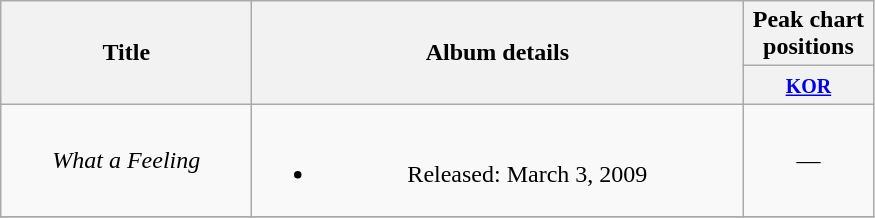<table class="wikitable plainrowheaders" style="text-align:center;">
<tr>
<th scope="col" rowspan="2" style="width:10em;">Title</th>
<th scope="col" rowspan="2" style="width:20em;">Album details</th>
<th scope="col" colspan="1" style="width:5em;">Peak chart <br> positions</th>
</tr>
<tr>
<th><small><a href='#'>KOR</a></small><br></th>
</tr>
<tr>
<td><em>What a Feeling</em></td>
<td><br><ul><li>Released: March 3, 2009</li></ul></td>
<td>—</td>
</tr>
<tr>
</tr>
</table>
